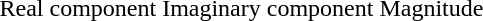<table style="text-align:center">
<tr>
<td></td>
<td></td>
<td></td>
</tr>
<tr>
<td>Real component</td>
<td>Imaginary component</td>
<td>Magnitude</td>
</tr>
</table>
